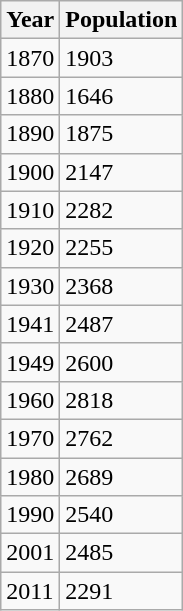<table class="wikitable">
<tr>
<th>Year</th>
<th>Population</th>
</tr>
<tr>
<td>1870</td>
<td>1903</td>
</tr>
<tr>
<td>1880</td>
<td>1646</td>
</tr>
<tr>
<td>1890</td>
<td>1875</td>
</tr>
<tr>
<td>1900</td>
<td>2147</td>
</tr>
<tr>
<td>1910</td>
<td>2282</td>
</tr>
<tr>
<td>1920</td>
<td>2255</td>
</tr>
<tr>
<td>1930</td>
<td>2368</td>
</tr>
<tr>
<td>1941</td>
<td>2487</td>
</tr>
<tr>
<td>1949</td>
<td>2600</td>
</tr>
<tr>
<td>1960</td>
<td>2818</td>
</tr>
<tr>
<td>1970</td>
<td>2762</td>
</tr>
<tr>
<td>1980</td>
<td>2689</td>
</tr>
<tr>
<td>1990</td>
<td>2540</td>
</tr>
<tr>
<td>2001</td>
<td>2485</td>
</tr>
<tr>
<td>2011</td>
<td>2291</td>
</tr>
</table>
